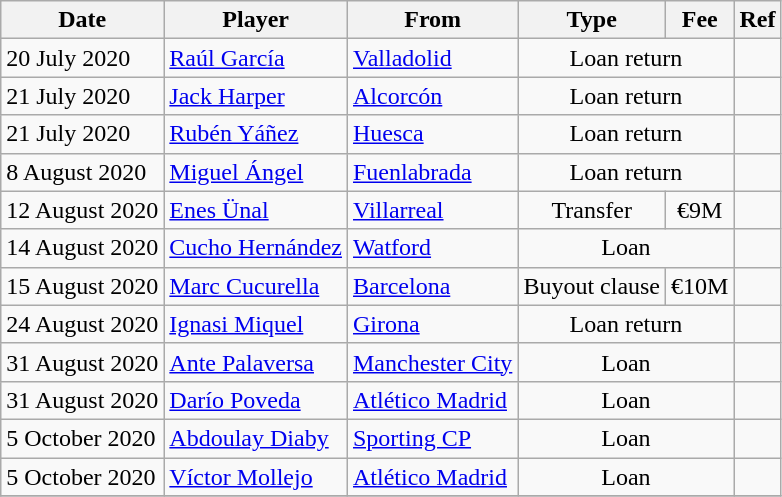<table class="wikitable">
<tr>
<th>Date</th>
<th>Player</th>
<th>From</th>
<th>Type</th>
<th>Fee</th>
<th>Ref</th>
</tr>
<tr>
<td>20 July 2020</td>
<td> <a href='#'>Raúl García</a></td>
<td><a href='#'>Valladolid</a></td>
<td align=center colspan=2>Loan return</td>
<td align=center></td>
</tr>
<tr>
<td>21 July 2020</td>
<td> <a href='#'>Jack Harper</a></td>
<td><a href='#'>Alcorcón</a></td>
<td align=center colspan=2>Loan return</td>
<td align=center></td>
</tr>
<tr>
<td>21 July 2020</td>
<td> <a href='#'>Rubén Yáñez</a></td>
<td><a href='#'>Huesca</a></td>
<td align=center colspan=2>Loan return</td>
<td align=center></td>
</tr>
<tr>
<td>8 August 2020</td>
<td> <a href='#'>Miguel Ángel</a></td>
<td><a href='#'>Fuenlabrada</a></td>
<td align=center colspan=2>Loan return</td>
<td align=center></td>
</tr>
<tr>
<td>12 August 2020</td>
<td> <a href='#'>Enes Ünal</a></td>
<td><a href='#'>Villarreal</a></td>
<td align=center>Transfer</td>
<td align=center>€9M</td>
<td align=center></td>
</tr>
<tr>
<td>14 August 2020</td>
<td> <a href='#'>Cucho Hernández</a></td>
<td> <a href='#'>Watford</a></td>
<td align=center colspan=2>Loan</td>
<td align=center></td>
</tr>
<tr>
<td>15 August 2020</td>
<td> <a href='#'>Marc Cucurella</a></td>
<td><a href='#'>Barcelona</a></td>
<td align=center>Buyout clause</td>
<td align=center>€10M</td>
<td align=center></td>
</tr>
<tr>
<td>24 August 2020</td>
<td> <a href='#'>Ignasi Miquel</a></td>
<td><a href='#'>Girona</a></td>
<td align=center colspan=2>Loan return</td>
<td align=center></td>
</tr>
<tr>
<td>31 August 2020</td>
<td> <a href='#'>Ante Palaversa</a></td>
<td> <a href='#'>Manchester City</a></td>
<td align=center colspan=2>Loan</td>
<td align=center></td>
</tr>
<tr>
<td>31 August 2020</td>
<td> <a href='#'>Darío Poveda</a></td>
<td><a href='#'>Atlético Madrid</a></td>
<td align=center colspan=2>Loan</td>
<td></td>
</tr>
<tr>
<td>5 October 2020</td>
<td> <a href='#'>Abdoulay Diaby</a></td>
<td> <a href='#'>Sporting CP</a></td>
<td align=center colspan=2>Loan</td>
<td align=center></td>
</tr>
<tr>
<td>5 October 2020</td>
<td> <a href='#'>Víctor Mollejo</a></td>
<td><a href='#'>Atlético Madrid</a></td>
<td align=center colspan=2>Loan</td>
<td align=center></td>
</tr>
<tr>
</tr>
</table>
